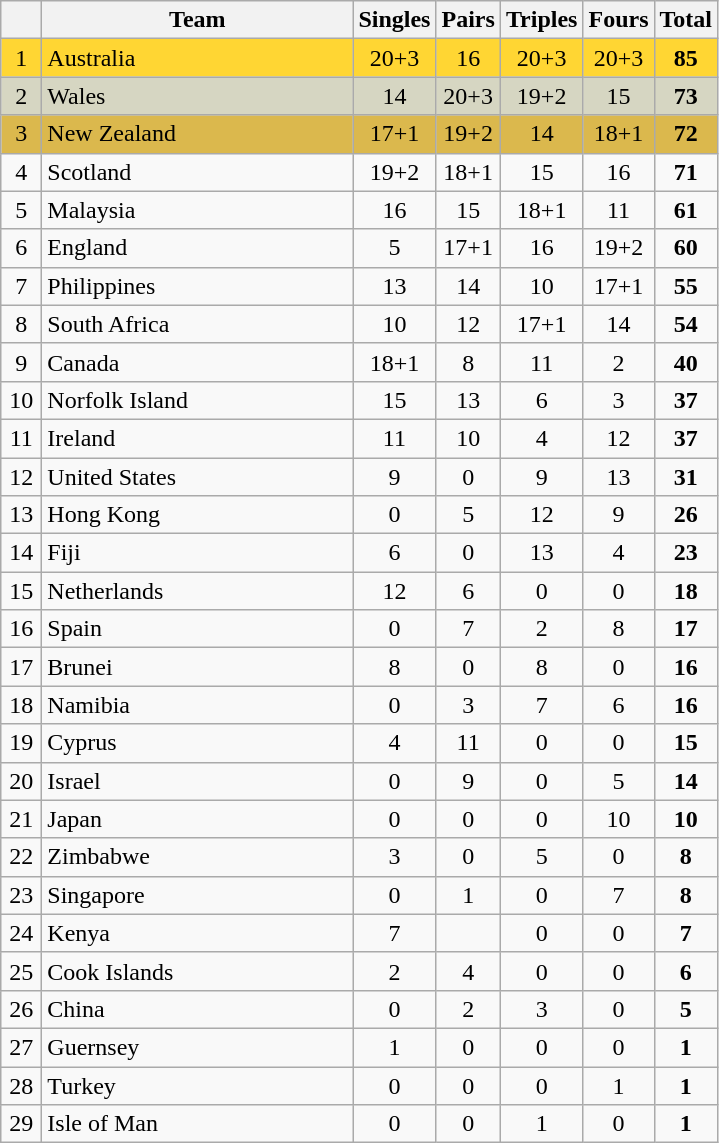<table class="wikitable" style="font-size: 100%">
<tr>
<th width=20></th>
<th width=200>Team</th>
<th width=20>Singles</th>
<th width=20>Pairs</th>
<th width=20>Triples</th>
<th width=20>Fours</th>
<th width=20>Total</th>
</tr>
<tr align=center  style="background: #FFD633;">
<td>1</td>
<td align="left"> Australia</td>
<td>20+3</td>
<td>16</td>
<td>20+3</td>
<td>20+3</td>
<td><strong>85</strong></td>
</tr>
<tr align=center style="background: #D6D6C2;">
<td>2</td>
<td align="left"> Wales</td>
<td>14</td>
<td>20+3</td>
<td>19+2</td>
<td>15</td>
<td><strong>73</strong></td>
</tr>
<tr align=center style="background: #DBB84D;">
<td>3</td>
<td align="left"> New Zealand</td>
<td>17+1</td>
<td>19+2</td>
<td>14</td>
<td>18+1</td>
<td><strong>72</strong></td>
</tr>
<tr align=center>
<td>4</td>
<td align="left"> Scotland</td>
<td>19+2</td>
<td>18+1</td>
<td>15</td>
<td>16</td>
<td><strong>71</strong></td>
</tr>
<tr align=center>
<td>5</td>
<td align="left"> Malaysia</td>
<td>16</td>
<td>15</td>
<td>18+1</td>
<td>11</td>
<td><strong>61</strong></td>
</tr>
<tr align=center>
<td>6</td>
<td align="left"> England</td>
<td>5</td>
<td>17+1</td>
<td>16</td>
<td>19+2</td>
<td><strong>60</strong></td>
</tr>
<tr align=center>
<td>7</td>
<td align="left"> Philippines</td>
<td>13</td>
<td>14</td>
<td>10</td>
<td>17+1</td>
<td><strong>55</strong></td>
</tr>
<tr align=center>
<td>8</td>
<td align="left"> South Africa</td>
<td>10</td>
<td>12</td>
<td>17+1</td>
<td>14</td>
<td><strong>54</strong></td>
</tr>
<tr align=center>
<td>9</td>
<td align="left"> Canada</td>
<td>18+1</td>
<td>8</td>
<td>11</td>
<td>2</td>
<td><strong>40</strong></td>
</tr>
<tr align=center>
<td>10</td>
<td align="left"> Norfolk Island</td>
<td>15</td>
<td>13</td>
<td>6</td>
<td>3</td>
<td><strong>37</strong></td>
</tr>
<tr align=center>
<td>11</td>
<td align="left"> Ireland</td>
<td>11</td>
<td>10</td>
<td>4</td>
<td>12</td>
<td><strong>37</strong></td>
</tr>
<tr align=center>
<td>12</td>
<td align="left"> United States</td>
<td>9</td>
<td>0</td>
<td>9</td>
<td>13</td>
<td><strong>31</strong></td>
</tr>
<tr align=center>
<td>13</td>
<td align="left"> Hong Kong</td>
<td>0</td>
<td>5</td>
<td>12</td>
<td>9</td>
<td><strong>26</strong></td>
</tr>
<tr align=center>
<td>14</td>
<td align="left"> Fiji</td>
<td>6</td>
<td>0</td>
<td>13</td>
<td>4</td>
<td><strong>23</strong></td>
</tr>
<tr align=center>
<td>15</td>
<td align="left"> Netherlands</td>
<td>12</td>
<td>6</td>
<td>0</td>
<td>0</td>
<td><strong>18</strong></td>
</tr>
<tr align=center>
<td>16</td>
<td align="left"> Spain</td>
<td>0</td>
<td>7</td>
<td>2</td>
<td>8</td>
<td><strong>17</strong></td>
</tr>
<tr align=center>
<td>17</td>
<td align="left"> Brunei</td>
<td>8</td>
<td>0</td>
<td>8</td>
<td>0</td>
<td><strong>16</strong></td>
</tr>
<tr align=center>
<td>18</td>
<td align="left"> Namibia</td>
<td>0</td>
<td>3</td>
<td>7</td>
<td>6</td>
<td><strong>16</strong></td>
</tr>
<tr align=center>
<td>19</td>
<td align="left"> Cyprus</td>
<td>4</td>
<td>11</td>
<td>0</td>
<td>0</td>
<td><strong>15</strong></td>
</tr>
<tr align=center>
<td>20</td>
<td align="left"> Israel</td>
<td>0</td>
<td>9</td>
<td>0</td>
<td>5</td>
<td><strong>14</strong></td>
</tr>
<tr align=center>
<td>21</td>
<td align="left"> Japan</td>
<td>0</td>
<td>0</td>
<td>0</td>
<td>10</td>
<td><strong>10</strong></td>
</tr>
<tr align=center>
<td>22</td>
<td align="left"> Zimbabwe</td>
<td>3</td>
<td>0</td>
<td>5</td>
<td>0</td>
<td><strong>8</strong></td>
</tr>
<tr align=center>
<td>23</td>
<td align="left"> Singapore</td>
<td>0</td>
<td>1</td>
<td>0</td>
<td>7</td>
<td><strong>8</strong></td>
</tr>
<tr align=center>
<td>24</td>
<td align="left"> Kenya</td>
<td>7</td>
<td></td>
<td>0</td>
<td>0</td>
<td><strong>7</strong></td>
</tr>
<tr align=center>
<td>25</td>
<td align="left"> Cook Islands</td>
<td>2</td>
<td>4</td>
<td>0</td>
<td>0</td>
<td><strong>6</strong></td>
</tr>
<tr align=center>
<td>26</td>
<td align="left"> China</td>
<td>0</td>
<td>2</td>
<td>3</td>
<td>0</td>
<td><strong>5</strong></td>
</tr>
<tr align=center>
<td>27</td>
<td align="left"> Guernsey</td>
<td>1</td>
<td>0</td>
<td>0</td>
<td>0</td>
<td><strong>1</strong></td>
</tr>
<tr align=center>
<td>28</td>
<td align="left"> Turkey</td>
<td>0</td>
<td>0</td>
<td>0</td>
<td>1</td>
<td><strong>1</strong></td>
</tr>
<tr align=center>
<td>29</td>
<td align="left"> Isle of Man</td>
<td>0</td>
<td>0</td>
<td>1</td>
<td>0</td>
<td><strong>1</strong></td>
</tr>
</table>
